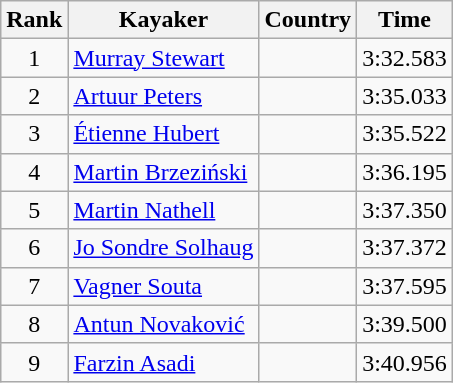<table class="wikitable" style="text-align:center">
<tr>
<th>Rank</th>
<th>Kayaker</th>
<th>Country</th>
<th>Time</th>
</tr>
<tr>
<td>1</td>
<td align="left"><a href='#'>Murray Stewart</a></td>
<td align="left"></td>
<td>3:32.583</td>
</tr>
<tr>
<td>2</td>
<td align="left"><a href='#'>Artuur Peters</a></td>
<td align="left"></td>
<td>3:35.033</td>
</tr>
<tr>
<td>3</td>
<td align="left"><a href='#'>Étienne Hubert</a></td>
<td align="left"></td>
<td>3:35.522</td>
</tr>
<tr>
<td>4</td>
<td align="left"><a href='#'>Martin Brzeziński</a></td>
<td align="left"></td>
<td>3:36.195</td>
</tr>
<tr>
<td>5</td>
<td align="left"><a href='#'>Martin Nathell</a></td>
<td align="left"></td>
<td>3:37.350</td>
</tr>
<tr>
<td>6</td>
<td align="left"><a href='#'>Jo Sondre Solhaug</a></td>
<td align="left"></td>
<td>3:37.372</td>
</tr>
<tr>
<td>7</td>
<td align="left"><a href='#'>Vagner Souta</a></td>
<td align="left"></td>
<td>3:37.595</td>
</tr>
<tr>
<td>8</td>
<td align="left"><a href='#'>Antun Novaković</a></td>
<td align="left"></td>
<td>3:39.500</td>
</tr>
<tr>
<td>9</td>
<td align="left"><a href='#'>Farzin Asadi</a></td>
<td align="left"></td>
<td>3:40.956</td>
</tr>
</table>
